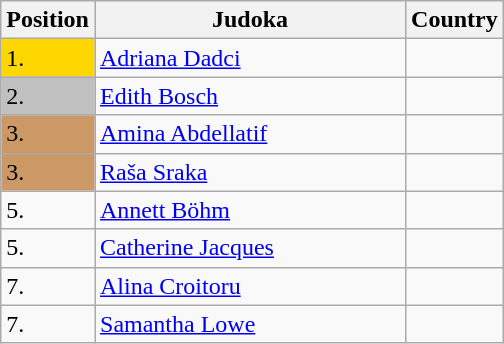<table class=wikitable>
<tr>
<th width=10>Position</th>
<th width=200>Judoka</th>
<th width=10>Country</th>
</tr>
<tr>
<td bgcolor=gold>1.</td>
<td><a href='#'>Adriana Dadci</a></td>
<td></td>
</tr>
<tr>
<td bgcolor="silver">2.</td>
<td><a href='#'>Edith Bosch</a></td>
<td></td>
</tr>
<tr>
<td bgcolor="CC9966">3.</td>
<td><a href='#'>Amina Abdellatif</a></td>
<td></td>
</tr>
<tr>
<td bgcolor="CC9966">3.</td>
<td><a href='#'>Raša Sraka</a></td>
<td></td>
</tr>
<tr>
<td>5.</td>
<td><a href='#'>Annett Böhm</a></td>
<td></td>
</tr>
<tr>
<td>5.</td>
<td><a href='#'>Catherine Jacques</a></td>
<td></td>
</tr>
<tr>
<td>7.</td>
<td><a href='#'>Alina Croitoru</a></td>
<td></td>
</tr>
<tr>
<td>7.</td>
<td><a href='#'>Samantha Lowe</a></td>
<td></td>
</tr>
</table>
